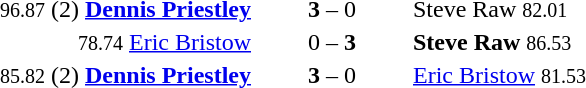<table style="text-align:center">
<tr>
<th width=223></th>
<th width=100></th>
<th width=223></th>
</tr>
<tr>
<td align=right><small>96.87</small> (2) <strong><a href='#'>Dennis Priestley</a></strong> </td>
<td><strong>3</strong> – 0</td>
<td align=left> Steve Raw <small>82.01</small></td>
</tr>
<tr>
<td align=right><small>78.74</small> <a href='#'>Eric Bristow</a> </td>
<td>0 – <strong>3</strong></td>
<td align=left> <strong>Steve Raw</strong> <small>86.53</small></td>
</tr>
<tr>
<td align=right><small>85.82</small> (2) <strong><a href='#'>Dennis Priestley</a></strong> </td>
<td><strong>3</strong> – 0</td>
<td align=left> <a href='#'>Eric Bristow</a> <small>81.53</small></td>
</tr>
</table>
